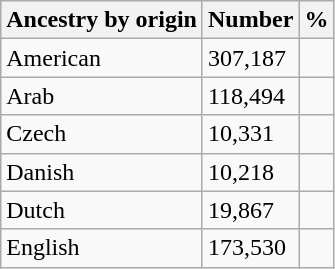<table class="wikitable sortable" font-size:75%">
<tr>
<th>Ancestry by origin</th>
<th>Number</th>
<th>%</th>
</tr>
<tr>
<td>American</td>
<td>307,187</td>
<td></td>
</tr>
<tr>
<td>Arab</td>
<td>118,494</td>
<td></td>
</tr>
<tr>
<td>Czech</td>
<td>10,331</td>
<td></td>
</tr>
<tr>
<td>Danish</td>
<td>10,218</td>
<td></td>
</tr>
<tr>
<td>Dutch</td>
<td>19,867</td>
<td></td>
</tr>
<tr>
<td>English</td>
<td>173,530</td>
<td></td>
</tr>
</table>
